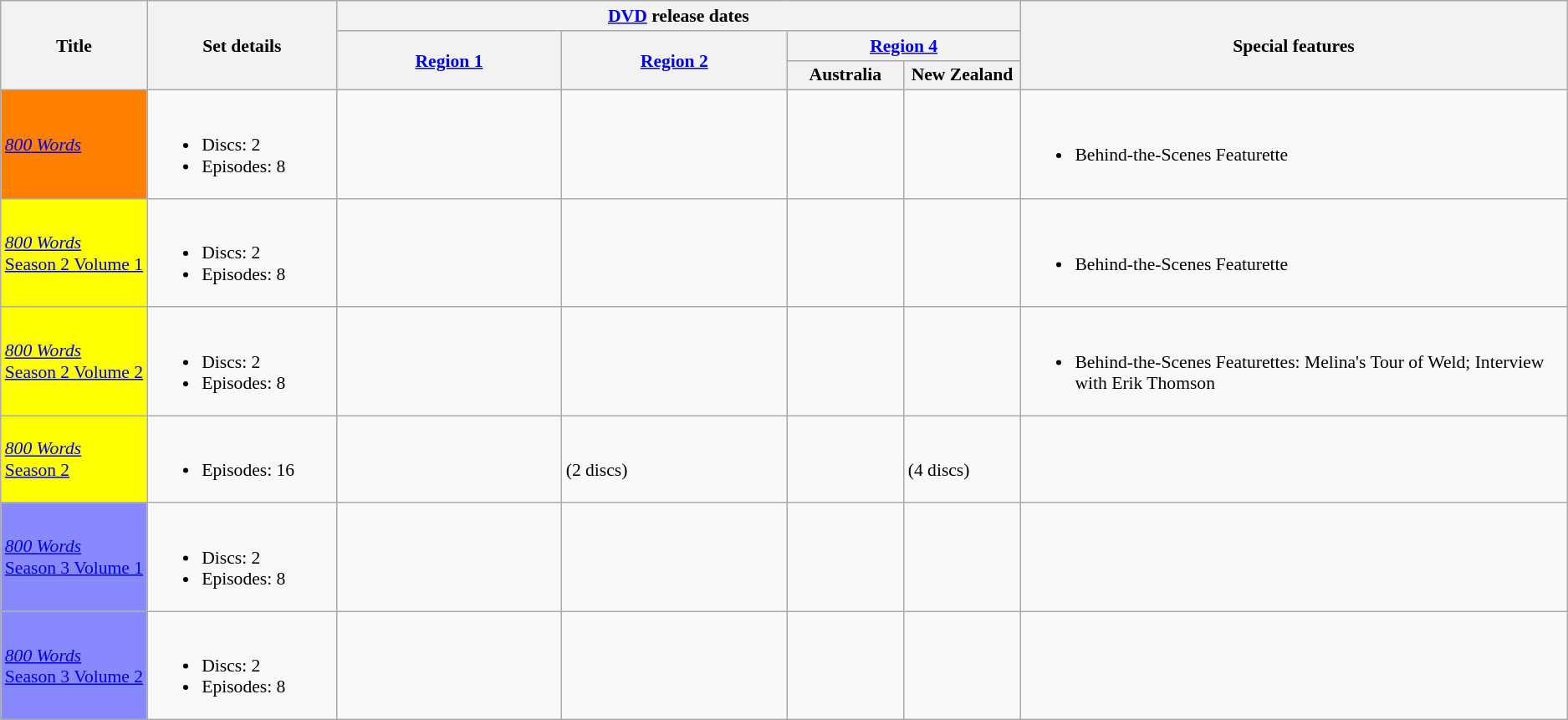<table class="wikitable plainrowheaders" style=font-size:90%>
<tr>
<th scope=col rowspan=3>Title</th>
<th scope=col rowspan=3 style=width:10em>Set details</th>
<th scope=col colspan=4><a href='#'>DVD</a> release dates</th>
<th scope=col rowspan=3>Special features</th>
</tr>
<tr>
<th scope=col style=width:12em;font-size:100% rowspan=2><a href='#'>Region 1</a></th>
<th scope=col style=width:12em;font-size:100% rowspan=2><a href='#'>Region 2</a></th>
<th scope=col style=width:12em;font-size:100% colspan=2><a href='#'>Region 4</a></th>
</tr>
<tr>
<th scope=col style=width:6em;font-size:100%>Australia</th>
<th scope=col style=width:6em;font-size:100%>New Zealand</th>
</tr>
<tr>
<td scope=row style=background:#FF7F00 nowrap><a href='#'><span><em>800 Words</em></span></a></td>
<td><br><ul><li>Discs: 2</li><li>Episodes: 8</li></ul></td>
<td></td>
<td></td>
<td></td>
<td></td>
<td><br><ul><li>Behind-the-Scenes Featurette</li></ul></td>
</tr>
<tr>
<td scope=row style=background:#ffff00 nowrap><a href='#'><span><em>800 Words</em><br>Season 2 Volume 1</span></a></td>
<td><br><ul><li>Discs: 2</li><li>Episodes: 8</li></ul></td>
<td></td>
<td></td>
<td></td>
<td></td>
<td><br><ul><li>Behind-the-Scenes Featurette</li></ul></td>
</tr>
<tr>
<td scope=row style=background:#ffff00 nowrap><a href='#'><span><em>800 Words</em><br>Season 2 Volume 2</span></a></td>
<td><br><ul><li>Discs: 2</li><li>Episodes: 8</li></ul></td>
<td></td>
<td></td>
<td></td>
<td></td>
<td><br><ul><li>Behind-the-Scenes Featurettes: Melina's Tour of Weld; Interview with Erik Thomson</li></ul></td>
</tr>
<tr>
<td scope=row style=background:#ffff00 nowrap><a href='#'><span><em>800 Words</em><br>Season 2</span></a></td>
<td><br><ul><li>Episodes: 16</li></ul></td>
<td></td>
<td><br>(2 discs)</td>
<td></td>
<td><br>(4 discs)</td>
<td></td>
</tr>
<tr>
<td scope=row style=background:#8888FF nowrap><a href='#'><span><em>800 Words</em><br>Season 3 Volume 1</span></a></td>
<td><br><ul><li>Discs: 2</li><li>Episodes: 8</li></ul></td>
<td></td>
<td></td>
<td></td>
<td></td>
<td></td>
</tr>
<tr>
<td scope=row style=background:#8888FF nowrap><a href='#'><span><em>800 Words</em><br>Season 3 Volume 2</span></a></td>
<td><br><ul><li>Discs: 2</li><li>Episodes: 8</li></ul></td>
<td></td>
<td></td>
<td></td>
<td></td>
<td></td>
</tr>
</table>
